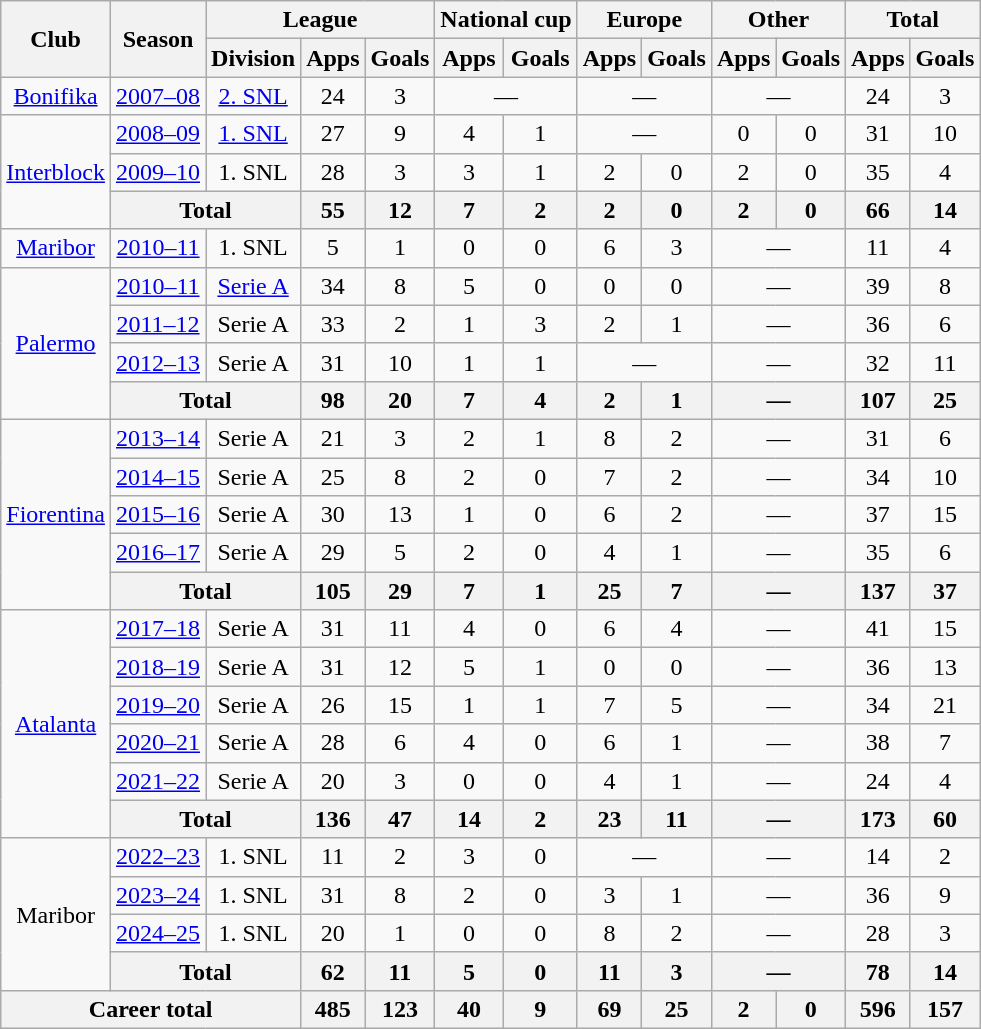<table class="wikitable" style="text-align: center">
<tr>
<th rowspan="2">Club</th>
<th rowspan="2">Season</th>
<th colspan="3">League</th>
<th colspan="2">National cup</th>
<th colspan="2">Europe</th>
<th colspan="2">Other</th>
<th colspan="2">Total</th>
</tr>
<tr>
<th>Division</th>
<th>Apps</th>
<th>Goals</th>
<th>Apps</th>
<th>Goals</th>
<th>Apps</th>
<th>Goals</th>
<th>Apps</th>
<th>Goals</th>
<th>Apps</th>
<th>Goals</th>
</tr>
<tr>
<td><a href='#'>Bonifika</a></td>
<td><a href='#'>2007–08</a></td>
<td><a href='#'>2. SNL</a></td>
<td>24</td>
<td>3</td>
<td colspan="2">—</td>
<td colspan="2">—</td>
<td colspan="2">—</td>
<td>24</td>
<td>3</td>
</tr>
<tr>
<td rowspan="3"><a href='#'>Interblock</a></td>
<td><a href='#'>2008–09</a></td>
<td><a href='#'>1. SNL</a></td>
<td>27</td>
<td>9</td>
<td>4</td>
<td>1</td>
<td colspan="2">—</td>
<td>0</td>
<td>0</td>
<td>31</td>
<td>10</td>
</tr>
<tr>
<td><a href='#'>2009–10</a></td>
<td>1. SNL</td>
<td>28</td>
<td>3</td>
<td>3</td>
<td>1</td>
<td>2</td>
<td>0</td>
<td>2</td>
<td>0</td>
<td>35</td>
<td>4</td>
</tr>
<tr>
<th colspan="2">Total</th>
<th>55</th>
<th>12</th>
<th>7</th>
<th>2</th>
<th>2</th>
<th>0</th>
<th>2</th>
<th>0</th>
<th>66</th>
<th>14</th>
</tr>
<tr>
<td><a href='#'>Maribor</a></td>
<td><a href='#'>2010–11</a></td>
<td>1. SNL</td>
<td>5</td>
<td>1</td>
<td>0</td>
<td>0</td>
<td>6</td>
<td>3</td>
<td colspan="2">—</td>
<td>11</td>
<td>4</td>
</tr>
<tr>
<td rowspan="4"><a href='#'>Palermo</a></td>
<td><a href='#'>2010–11</a></td>
<td><a href='#'>Serie A</a></td>
<td>34</td>
<td>8</td>
<td>5</td>
<td>0</td>
<td>0</td>
<td>0</td>
<td colspan="2">—</td>
<td>39</td>
<td>8</td>
</tr>
<tr>
<td><a href='#'>2011–12</a></td>
<td>Serie A</td>
<td>33</td>
<td>2</td>
<td>1</td>
<td>3</td>
<td>2</td>
<td>1</td>
<td colspan="2">—</td>
<td>36</td>
<td>6</td>
</tr>
<tr>
<td><a href='#'>2012–13</a></td>
<td>Serie A</td>
<td>31</td>
<td>10</td>
<td>1</td>
<td>1</td>
<td colspan="2">—</td>
<td colspan="2">—</td>
<td>32</td>
<td>11</td>
</tr>
<tr>
<th colspan="2">Total</th>
<th>98</th>
<th>20</th>
<th>7</th>
<th>4</th>
<th>2</th>
<th>1</th>
<th colspan="2">—</th>
<th>107</th>
<th>25</th>
</tr>
<tr>
<td rowspan="5"><a href='#'>Fiorentina</a></td>
<td><a href='#'>2013–14</a></td>
<td>Serie A</td>
<td>21</td>
<td>3</td>
<td>2</td>
<td>1</td>
<td>8</td>
<td>2</td>
<td colspan="2">—</td>
<td>31</td>
<td>6</td>
</tr>
<tr>
<td><a href='#'>2014–15</a></td>
<td>Serie A</td>
<td>25</td>
<td>8</td>
<td>2</td>
<td>0</td>
<td>7</td>
<td>2</td>
<td colspan="2">—</td>
<td>34</td>
<td>10</td>
</tr>
<tr>
<td><a href='#'>2015–16</a></td>
<td>Serie A</td>
<td>30</td>
<td>13</td>
<td>1</td>
<td>0</td>
<td>6</td>
<td>2</td>
<td colspan="2">—</td>
<td>37</td>
<td>15</td>
</tr>
<tr>
<td><a href='#'>2016–17</a></td>
<td>Serie A</td>
<td>29</td>
<td>5</td>
<td>2</td>
<td>0</td>
<td>4</td>
<td>1</td>
<td colspan="2">—</td>
<td>35</td>
<td>6</td>
</tr>
<tr>
<th colspan="2">Total</th>
<th>105</th>
<th>29</th>
<th>7</th>
<th>1</th>
<th>25</th>
<th>7</th>
<th colspan="2">—</th>
<th>137</th>
<th>37</th>
</tr>
<tr>
<td rowspan="6"><a href='#'>Atalanta</a></td>
<td><a href='#'>2017–18</a></td>
<td>Serie A</td>
<td>31</td>
<td>11</td>
<td>4</td>
<td>0</td>
<td>6</td>
<td>4</td>
<td colspan="2">—</td>
<td>41</td>
<td>15</td>
</tr>
<tr>
<td><a href='#'>2018–19</a></td>
<td>Serie A</td>
<td>31</td>
<td>12</td>
<td>5</td>
<td>1</td>
<td>0</td>
<td>0</td>
<td colspan="2">—</td>
<td>36</td>
<td>13</td>
</tr>
<tr>
<td><a href='#'>2019–20</a></td>
<td>Serie A</td>
<td>26</td>
<td>15</td>
<td>1</td>
<td>1</td>
<td>7</td>
<td>5</td>
<td colspan="2">—</td>
<td>34</td>
<td>21</td>
</tr>
<tr>
<td><a href='#'>2020–21</a></td>
<td>Serie A</td>
<td>28</td>
<td>6</td>
<td>4</td>
<td>0</td>
<td>6</td>
<td>1</td>
<td colspan="2">—</td>
<td>38</td>
<td>7</td>
</tr>
<tr>
<td><a href='#'>2021–22</a></td>
<td>Serie A</td>
<td>20</td>
<td>3</td>
<td>0</td>
<td>0</td>
<td>4</td>
<td>1</td>
<td colspan="2">—</td>
<td>24</td>
<td>4</td>
</tr>
<tr>
<th colspan="2">Total</th>
<th>136</th>
<th>47</th>
<th>14</th>
<th>2</th>
<th>23</th>
<th>11</th>
<th colspan="2">—</th>
<th>173</th>
<th>60</th>
</tr>
<tr>
<td rowspan="4">Maribor</td>
<td><a href='#'>2022–23</a></td>
<td>1. SNL</td>
<td>11</td>
<td>2</td>
<td>3</td>
<td>0</td>
<td colspan="2">—</td>
<td colspan="2">—</td>
<td>14</td>
<td>2</td>
</tr>
<tr>
<td><a href='#'>2023–24</a></td>
<td>1. SNL</td>
<td>31</td>
<td>8</td>
<td>2</td>
<td>0</td>
<td>3</td>
<td>1</td>
<td colspan="2">—</td>
<td>36</td>
<td>9</td>
</tr>
<tr>
<td><a href='#'>2024–25</a></td>
<td>1. SNL</td>
<td>20</td>
<td>1</td>
<td>0</td>
<td>0</td>
<td>8</td>
<td>2</td>
<td colspan="2">—</td>
<td>28</td>
<td>3</td>
</tr>
<tr>
<th colspan="2">Total</th>
<th>62</th>
<th>11</th>
<th>5</th>
<th>0</th>
<th>11</th>
<th>3</th>
<th colspan="2">—</th>
<th>78</th>
<th>14</th>
</tr>
<tr>
<th colspan="3">Career total</th>
<th>485</th>
<th>123</th>
<th>40</th>
<th>9</th>
<th>69</th>
<th>25</th>
<th>2</th>
<th>0</th>
<th>596</th>
<th>157</th>
</tr>
</table>
